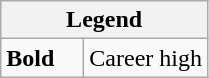<table class="wikitable">
<tr>
<th colspan="2">Legend</th>
</tr>
<tr>
<td style="width:3em;"><strong>Bold</strong></td>
<td>Career high</td>
</tr>
</table>
